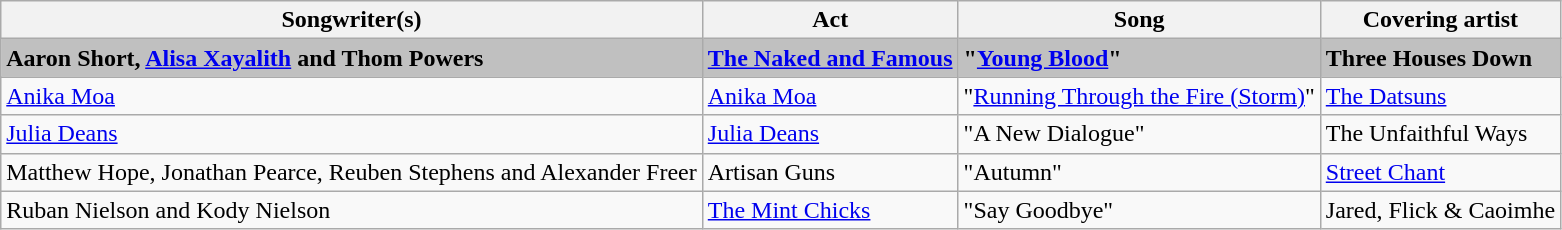<table class="wikitable">
<tr>
<th>Songwriter(s)</th>
<th>Act</th>
<th>Song</th>
<th>Covering artist</th>
</tr>
<tr bgcolor="silver">
<td><strong>Aaron Short, <a href='#'>Alisa Xayalith</a> and Thom Powers</strong></td>
<td><strong><a href='#'>The Naked and Famous</a></strong></td>
<td><strong>"<a href='#'>Young Blood</a>"</strong></td>
<td><strong>Three Houses Down</strong></td>
</tr>
<tr>
<td><a href='#'>Anika Moa</a></td>
<td><a href='#'>Anika Moa</a></td>
<td>"<a href='#'>Running Through the Fire (Storm)</a>"</td>
<td><a href='#'>The Datsuns</a></td>
</tr>
<tr>
<td><a href='#'>Julia Deans</a></td>
<td><a href='#'>Julia Deans</a></td>
<td>"A New Dialogue"</td>
<td>The Unfaithful Ways</td>
</tr>
<tr>
<td>Matthew Hope, Jonathan Pearce, Reuben Stephens and Alexander Freer</td>
<td>Artisan Guns</td>
<td>"Autumn"</td>
<td><a href='#'>Street Chant</a></td>
</tr>
<tr>
<td>Ruban Nielson and Kody Nielson</td>
<td><a href='#'>The Mint Chicks</a></td>
<td>"Say Goodbye"</td>
<td>Jared, Flick & Caoimhe</td>
</tr>
</table>
